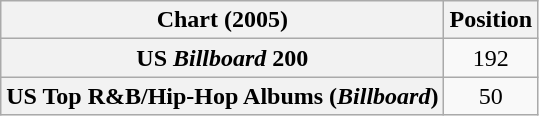<table class="wikitable plainrowheaders" style="text-align:center">
<tr>
<th scope="col">Chart (2005)</th>
<th scope="col">Position</th>
</tr>
<tr>
<th scope="row">US <em>Billboard</em> 200</th>
<td>192</td>
</tr>
<tr>
<th scope="row">US Top R&B/Hip-Hop Albums (<em>Billboard</em>)</th>
<td>50</td>
</tr>
</table>
